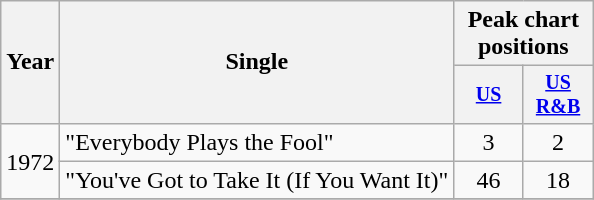<table class="wikitable" style="text-align:center;">
<tr>
<th rowspan="2">Year</th>
<th rowspan="2">Single</th>
<th colspan="3">Peak chart positions</th>
</tr>
<tr style="font-size:smaller;">
<th width="40"><a href='#'>US</a><br></th>
<th width="40"><a href='#'>US<br>R&B</a><br></th>
</tr>
<tr>
<td rowspan="2">1972</td>
<td align="left">"Everybody Plays the Fool"</td>
<td>3</td>
<td>2</td>
</tr>
<tr>
<td align="left">"You've Got to Take It (If You Want It)"</td>
<td>46</td>
<td>18</td>
</tr>
<tr>
</tr>
</table>
